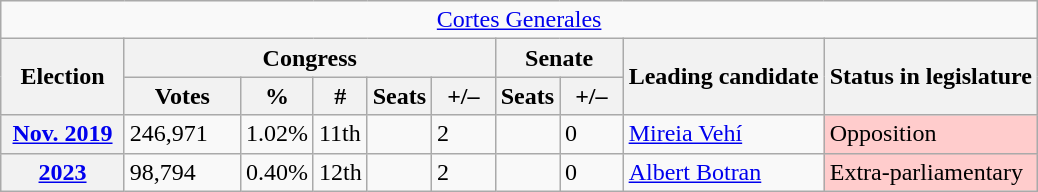<table class="wikitable" style="font-size:100%; text-align:left;">
<tr>
<td colspan="10" align="center"><a href='#'>Cortes Generales</a></td>
</tr>
<tr>
<th rowspan="2" width="75">Election</th>
<th colspan="5">Congress</th>
<th colspan="2">Senate</th>
<th rowspan="2">Leading candidate</th>
<th rowspan="2">Status in legislature</th>
</tr>
<tr>
<th width="70">Votes</th>
<th width="35">%</th>
<th width="25">#</th>
<th>Seats</th>
<th width="35">+/–</th>
<th>Seats</th>
<th width="35">+/–</th>
</tr>
<tr>
<th><a href='#'>Nov. 2019</a></th>
<td>246,971</td>
<td>1.02%</td>
<td>11th</td>
<td></td>
<td>2</td>
<td></td>
<td>0</td>
<td><a href='#'>Mireia Vehí</a></td>
<td style="background:#fcc;">Opposition</td>
</tr>
<tr>
<th><a href='#'>2023</a></th>
<td>98,794</td>
<td>0.40%</td>
<td>12th</td>
<td></td>
<td>2</td>
<td></td>
<td>0</td>
<td><a href='#'>Albert Botran</a></td>
<td style="background:#fcc;">Extra-parliamentary</td>
</tr>
</table>
